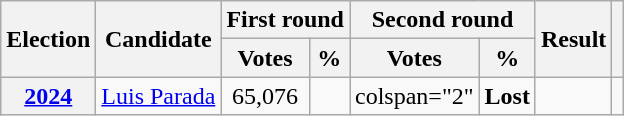<table class="wikitable" style="text-align:center">
<tr>
<th rowspan="2"><strong>Election</strong></th>
<th rowspan="2">Candidate</th>
<th colspan="2" scope="col">First round</th>
<th colspan="2">Second round</th>
<th rowspan="2">Result</th>
<th rowspan="2"></th>
</tr>
<tr>
<th><strong>Votes</strong></th>
<th><strong>%</strong></th>
<th><strong>Votes</strong></th>
<th><strong>%</strong></th>
</tr>
<tr>
<th><a href='#'>2024</a></th>
<td><a href='#'>Luis Parada</a></td>
<td>65,076</td>
<td></td>
<td>colspan="2" </td>
<td><strong>Lost</strong> </td>
<td></td>
</tr>
</table>
